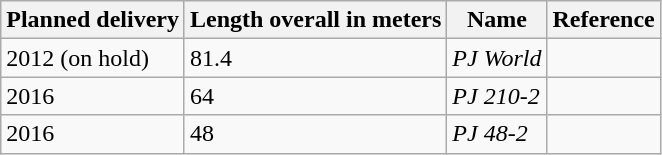<table class="wikitable sortable">
<tr>
<th>Planned delivery</th>
<th>Length overall in meters</th>
<th>Name</th>
<th>Reference</th>
</tr>
<tr>
<td>2012 (on hold)</td>
<td>81.4</td>
<td><em>PJ World</em></td>
<td></td>
</tr>
<tr>
<td>2016</td>
<td>64</td>
<td><em>PJ 210-2</em></td>
<td></td>
</tr>
<tr>
<td>2016</td>
<td>48</td>
<td><em>PJ 48-2</em></td>
<td></td>
</tr>
</table>
